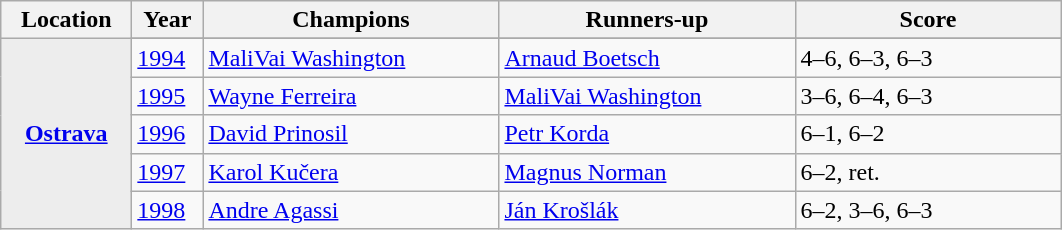<table class="wikitable">
<tr>
<th style="width:80px">Location</th>
<th style="width:40px">Year</th>
<th style="width:190px">Champions</th>
<th style="width:190px">Runners-up</th>
<th style="width:170px" class="unsortable">Score</th>
</tr>
<tr>
<th rowspan="6" style="background:#ededed"><a href='#'>Ostrava</a></th>
</tr>
<tr>
<td><a href='#'>1994</a></td>
<td> <a href='#'>MaliVai Washington</a></td>
<td> <a href='#'>Arnaud Boetsch</a></td>
<td>4–6, 6–3, 6–3</td>
</tr>
<tr>
<td><a href='#'>1995</a></td>
<td> <a href='#'>Wayne Ferreira</a></td>
<td> <a href='#'>MaliVai Washington</a></td>
<td>3–6, 6–4, 6–3</td>
</tr>
<tr>
<td><a href='#'>1996</a></td>
<td> <a href='#'>David Prinosil</a></td>
<td> <a href='#'>Petr Korda</a></td>
<td>6–1, 6–2</td>
</tr>
<tr>
<td><a href='#'>1997</a></td>
<td> <a href='#'>Karol Kučera</a></td>
<td> <a href='#'>Magnus Norman</a></td>
<td>6–2, ret.</td>
</tr>
<tr>
<td><a href='#'>1998</a></td>
<td> <a href='#'>Andre Agassi</a></td>
<td> <a href='#'>Ján Krošlák</a></td>
<td>6–2, 3–6, 6–3</td>
</tr>
</table>
